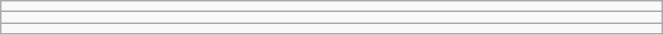<table class="wikitable" style=" text-align:center;" width="35%">
<tr>
<td></td>
</tr>
<tr>
<td></td>
</tr>
<tr>
<td></td>
</tr>
</table>
